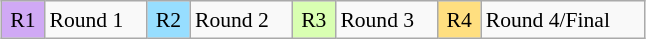<table class="wikitable" style="margin:0.5em auto; font-size:90%; line-height:1.25em;" width=34%;>
<tr>
<td style="background-color:#D0A9F5;text-align:center;">R1</td>
<td>Round 1</td>
<td style="background-color:#97DEFF;text-align:center;">R2</td>
<td>Round 2</td>
<td style="background-color:#D9FFB2;text-align:center;">R3</td>
<td>Round 3</td>
<td style="background-color:#FFDF80;text-align:center;">R4</td>
<td>Round 4/Final</td>
</tr>
</table>
